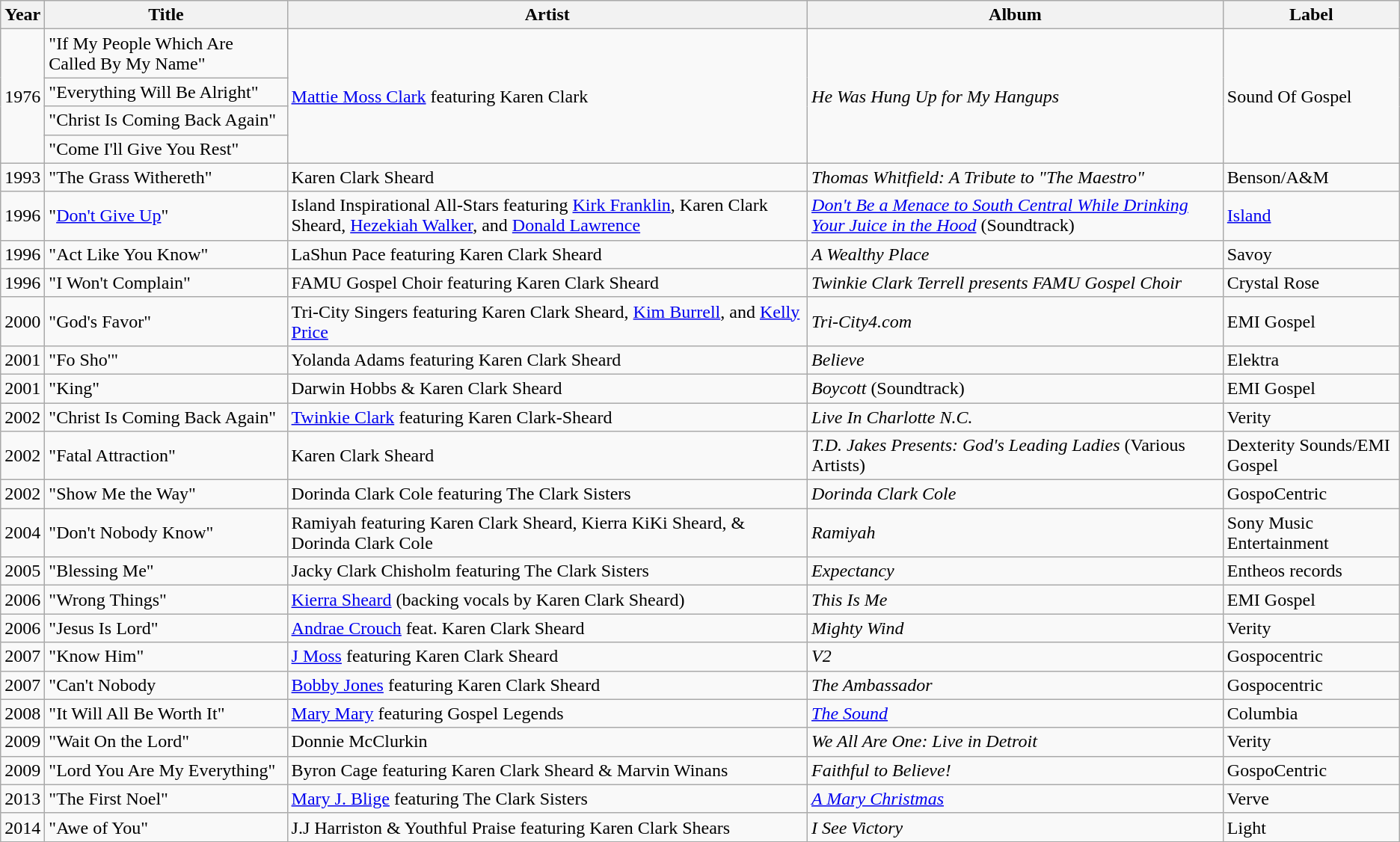<table class="wikitable">
<tr>
<th>Year</th>
<th>Title</th>
<th>Artist</th>
<th>Album</th>
<th>Label</th>
</tr>
<tr>
<td rowspan="4">1976</td>
<td>"If My People Which Are Called By My Name"</td>
<td rowspan="4"><a href='#'>Mattie Moss Clark</a> featuring Karen Clark</td>
<td rowspan="4"><em>He Was Hung Up for My Hangups</em></td>
<td rowspan="4">Sound Of Gospel</td>
</tr>
<tr>
<td>"Everything Will Be Alright"</td>
</tr>
<tr>
<td>"Christ Is Coming Back Again"</td>
</tr>
<tr>
<td>"Come I'll Give You Rest"</td>
</tr>
<tr>
<td>1993</td>
<td>"The Grass Withereth"</td>
<td>Karen Clark Sheard</td>
<td><em>Thomas Whitfield: A Tribute to "The Maestro"</em></td>
<td>Benson/A&M</td>
</tr>
<tr>
<td>1996</td>
<td>"<a href='#'>Don't Give Up</a>"</td>
<td>Island Inspirational All-Stars featuring <a href='#'>Kirk Franklin</a>, Karen Clark Sheard, <a href='#'>Hezekiah Walker</a>, and <a href='#'>Donald Lawrence</a></td>
<td><em><a href='#'>Don't Be a Menace to South Central While Drinking Your Juice in the Hood</a></em> (Soundtrack)</td>
<td><a href='#'>Island</a></td>
</tr>
<tr>
<td>1996</td>
<td>"Act Like You Know"</td>
<td>LaShun Pace featuring Karen Clark Sheard</td>
<td><em>A Wealthy Place</em></td>
<td>Savoy</td>
</tr>
<tr>
<td>1996</td>
<td>"I Won't Complain"</td>
<td>FAMU Gospel Choir featuring Karen Clark Sheard</td>
<td><em>Twinkie Clark Terrell presents FAMU Gospel Choir</em></td>
<td>Crystal Rose</td>
</tr>
<tr>
<td>2000</td>
<td>"God's Favor"</td>
<td>Tri-City Singers featuring Karen Clark Sheard, <a href='#'>Kim Burrell</a>, and <a href='#'>Kelly Price</a></td>
<td><em>Tri-City4.com</em></td>
<td>EMI Gospel</td>
</tr>
<tr>
<td>2001</td>
<td>"Fo Sho'"</td>
<td>Yolanda Adams featuring Karen Clark Sheard</td>
<td><em>Believe</em></td>
<td>Elektra</td>
</tr>
<tr>
<td>2001</td>
<td>"King"</td>
<td>Darwin Hobbs & Karen Clark Sheard</td>
<td><em>Boycott</em> (Soundtrack)</td>
<td>EMI Gospel</td>
</tr>
<tr>
<td>2002</td>
<td>"Christ Is Coming Back Again"</td>
<td><a href='#'>Twinkie Clark</a> featuring Karen Clark-Sheard</td>
<td><em>Live In Charlotte N.C.</em></td>
<td>Verity</td>
</tr>
<tr>
<td>2002</td>
<td>"Fatal Attraction"</td>
<td>Karen Clark Sheard</td>
<td><em>T.D. Jakes Presents: God's Leading Ladies</em> (Various Artists)</td>
<td>Dexterity Sounds/EMI Gospel</td>
</tr>
<tr>
<td>2002</td>
<td>"Show Me the Way"</td>
<td>Dorinda Clark Cole featuring The Clark Sisters</td>
<td><em>Dorinda Clark Cole</em></td>
<td>GospoCentric</td>
</tr>
<tr>
<td>2004</td>
<td>"Don't Nobody Know"</td>
<td>Ramiyah featuring Karen Clark Sheard, Kierra KiKi Sheard, & Dorinda Clark Cole</td>
<td><em>Ramiyah</em></td>
<td>Sony Music Entertainment</td>
</tr>
<tr>
<td>2005</td>
<td>"Blessing Me"</td>
<td>Jacky Clark Chisholm featuring The Clark Sisters</td>
<td><em>Expectancy</em></td>
<td>Entheos records</td>
</tr>
<tr>
<td>2006</td>
<td>"Wrong Things"</td>
<td><a href='#'>Kierra Sheard</a> (backing vocals by Karen Clark Sheard)</td>
<td><em>This Is Me</em></td>
<td>EMI Gospel</td>
</tr>
<tr>
<td>2006</td>
<td>"Jesus Is Lord"</td>
<td><a href='#'>Andrae Crouch</a> feat. Karen Clark Sheard</td>
<td><em>Mighty Wind</em></td>
<td>Verity</td>
</tr>
<tr>
<td>2007</td>
<td>"Know Him"</td>
<td><a href='#'>J Moss</a> featuring Karen Clark Sheard</td>
<td><em>V2</em></td>
<td>Gospocentric</td>
</tr>
<tr>
<td>2007</td>
<td>"Can't Nobody</td>
<td><a href='#'>Bobby Jones</a> featuring Karen Clark Sheard</td>
<td><em>The Ambassador</em></td>
<td>Gospocentric</td>
</tr>
<tr>
<td>2008</td>
<td>"It Will All Be Worth It"</td>
<td><a href='#'>Mary Mary</a> featuring Gospel Legends</td>
<td><em><a href='#'>The Sound</a></em></td>
<td>Columbia</td>
</tr>
<tr>
<td>2009</td>
<td>"Wait On the Lord"</td>
<td>Donnie McClurkin</td>
<td><em>We All Are One: Live in Detroit</em></td>
<td>Verity</td>
</tr>
<tr>
<td>2009</td>
<td>"Lord You Are My Everything"</td>
<td>Byron Cage featuring Karen Clark Sheard & Marvin Winans</td>
<td><em>Faithful to Believe!</em></td>
<td>GospoCentric</td>
</tr>
<tr>
<td>2013</td>
<td>"The First Noel"</td>
<td><a href='#'>Mary J. Blige</a> featuring The Clark Sisters</td>
<td><em><a href='#'>A Mary Christmas</a></em></td>
<td>Verve</td>
</tr>
<tr>
<td>2014</td>
<td>"Awe of You"</td>
<td>J.J Harriston & Youthful Praise featuring Karen Clark Shears</td>
<td><em>I See Victory</em></td>
<td>Light</td>
</tr>
<tr>
</tr>
</table>
